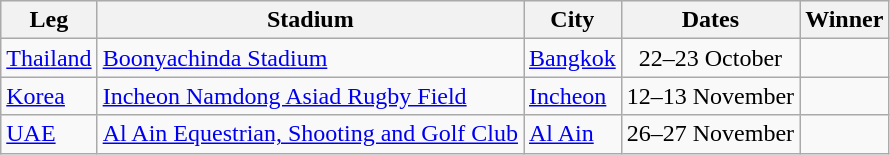<table class="wikitable sortable">
<tr bgcolor="#efefef">
<th>Leg</th>
<th>Stadium</th>
<th>City</th>
<th>Dates</th>
<th>Winner</th>
</tr>
<tr>
<td><a href='#'>Thailand</a></td>
<td><a href='#'>Boonyachinda Stadium</a></td>
<td><a href='#'>Bangkok</a></td>
<td align=center>22–23 October</td>
<td></td>
</tr>
<tr>
<td><a href='#'>Korea</a></td>
<td><a href='#'>Incheon Namdong Asiad Rugby Field</a></td>
<td><a href='#'>Incheon</a></td>
<td align=center>12–13 November</td>
<td></td>
</tr>
<tr>
<td><a href='#'>UAE</a></td>
<td><a href='#'>Al Ain Equestrian, Shooting and Golf Club</a></td>
<td><a href='#'>Al Ain</a></td>
<td align="center">26–27 November</td>
<td></td>
</tr>
</table>
